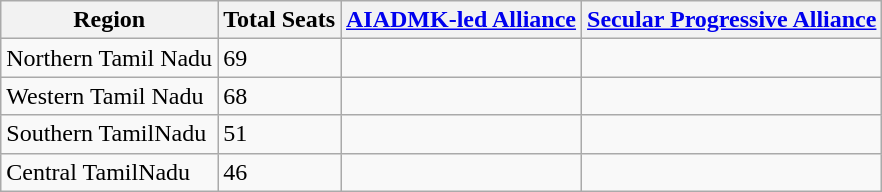<table class="wikitable sortable">
<tr>
<th>Region</th>
<th>Total Seats</th>
<th><a href='#'>AIADMK-led Alliance</a></th>
<th><a href='#'>Secular Progressive Alliance</a></th>
</tr>
<tr>
<td>Northern Tamil Nadu</td>
<td>69</td>
<td></td>
<td></td>
</tr>
<tr>
<td>Western Tamil Nadu</td>
<td>68</td>
<td></td>
<td></td>
</tr>
<tr>
<td>Southern TamilNadu</td>
<td>51</td>
<td></td>
<td></td>
</tr>
<tr>
<td>Central TamilNadu</td>
<td>46</td>
<td></td>
<td></td>
</tr>
</table>
